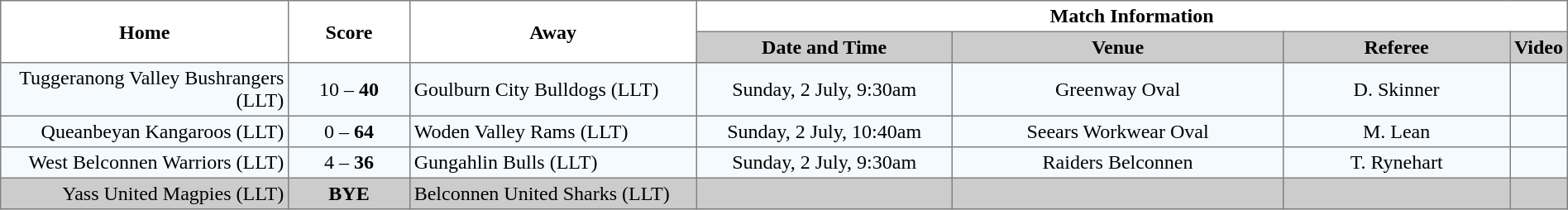<table border="1" cellpadding="3" cellspacing="0" width="100%" style="border-collapse:collapse;  text-align:center;">
<tr>
<th rowspan="2" width="19%">Home</th>
<th rowspan="2" width="8%">Score</th>
<th rowspan="2" width="19%">Away</th>
<th colspan="4">Match Information</th>
</tr>
<tr style="background:#CCCCCC">
<th width="17%">Date and Time</th>
<th width="22%">Venue</th>
<th width="50%">Referee</th>
<th>Video</th>
</tr>
<tr style="text-align:center; background:#f5faff;">
<td align="right">Tuggeranong Valley Bushrangers (LLT) </td>
<td>10 – <strong>40</strong></td>
<td align="left"> Goulburn City Bulldogs (LLT)</td>
<td>Sunday, 2 July, 9:30am</td>
<td>Greenway Oval</td>
<td>D. Skinner</td>
<td></td>
</tr>
<tr style="text-align:center; background:#f5faff;">
<td align="right">Queanbeyan Kangaroos (LLT) </td>
<td>0 – <strong>64</strong></td>
<td align="left"> Woden Valley Rams (LLT)</td>
<td>Sunday, 2 July, 10:40am</td>
<td>Seears Workwear Oval</td>
<td>M. Lean</td>
<td></td>
</tr>
<tr style="text-align:center; background:#f5faff;">
<td align="right">West Belconnen Warriors (LLT) </td>
<td>4 – <strong>36</strong></td>
<td align="left"> Gungahlin Bulls (LLT)</td>
<td>Sunday, 2 July, 9:30am</td>
<td>Raiders Belconnen</td>
<td>T. Rynehart</td>
<td></td>
</tr>
<tr style="text-align:center; background:#CCCCCC;">
<td align="right">Yass United Magpies (LLT) </td>
<td><strong>BYE</strong></td>
<td align="left"> Belconnen United Sharks (LLT)</td>
<td></td>
<td></td>
<td></td>
<td></td>
</tr>
</table>
